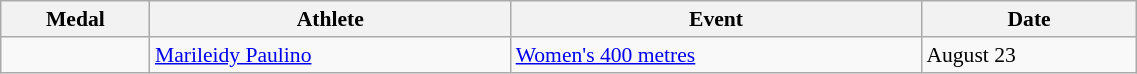<table class="wikitable" style="font-size:90%" width=60%>
<tr>
<th>Medal</th>
<th>Athlete</th>
<th>Event</th>
<th>Date</th>
</tr>
<tr>
<td></td>
<td><a href='#'>Marileidy Paulino</a></td>
<td><a href='#'>Women's 400 metres</a></td>
<td>August 23</td>
</tr>
</table>
